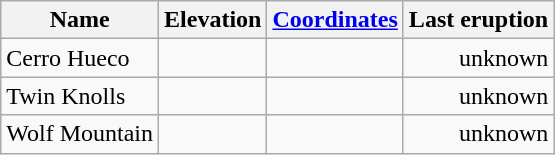<table class="wikitable">
<tr>
<th>Name</th>
<th>Elevation</th>
<th><a href='#'>Coordinates</a></th>
<th>Last eruption</th>
</tr>
<tr align="right">
<td align="left" class="fn org">Cerro Hueco</td>
<td></td>
<td></td>
<td>unknown</td>
</tr>
<tr class="vcard" align="right">
<td align="left" class="fn org">Twin Knolls</td>
<td></td>
<td></td>
<td>unknown</td>
</tr>
<tr class="vcard" align="right">
<td align="left" class="fn org">Wolf Mountain</td>
<td></td>
<td></td>
<td>unknown</td>
</tr>
</table>
